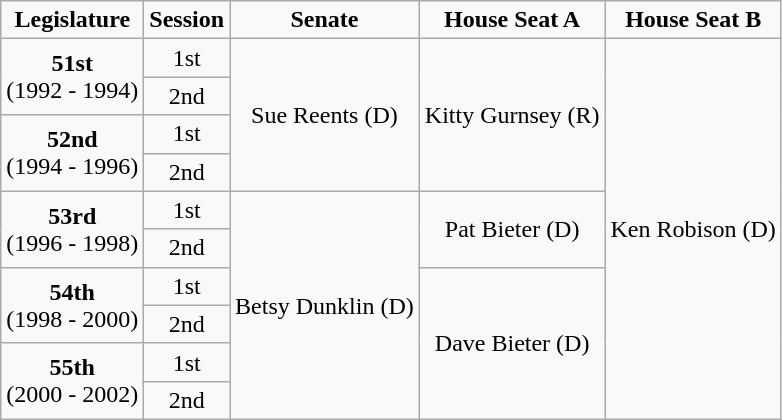<table class=wikitable style="text-align:center">
<tr>
<td><strong>Legislature</strong></td>
<td><strong>Session</strong></td>
<td><strong>Senate</strong></td>
<td><strong>House Seat A</strong></td>
<td><strong>House Seat B</strong></td>
</tr>
<tr>
<td rowspan="2" colspan="1" style="text-align: center;"><strong>51st</strong> <br> (1992 - 1994)</td>
<td>1st</td>
<td rowspan="4" colspan="1" style="text-align: center;" >Sue Reents (D)</td>
<td rowspan="4" colspan="1" style="text-align: center;" >Kitty Gurnsey (R)</td>
<td rowspan="10" colspan="1" style="text-align: center;" >Ken Robison (D)</td>
</tr>
<tr>
<td>2nd</td>
</tr>
<tr>
<td rowspan="2" colspan="1" style="text-align: center;"><strong>52nd</strong> <br> (1994 - 1996)</td>
<td>1st</td>
</tr>
<tr>
<td>2nd</td>
</tr>
<tr>
<td rowspan="2" colspan="1" style="text-align: center;"><strong>53rd</strong> <br> (1996 - 1998)</td>
<td>1st</td>
<td rowspan="6" colspan="1" style="text-align: center;" >Betsy Dunklin (D)</td>
<td rowspan="2" colspan="1" style="text-align: center;" >Pat Bieter (D)</td>
</tr>
<tr>
<td>2nd</td>
</tr>
<tr>
<td rowspan="2" colspan="1" style="text-align: center;"><strong>54th</strong> <br> (1998 - 2000)</td>
<td>1st</td>
<td rowspan="4" colspan="1" style="text-align: center;" >Dave Bieter (D)</td>
</tr>
<tr>
<td>2nd</td>
</tr>
<tr>
<td rowspan="2" colspan="1" style="text-align: center;"><strong>55th</strong> <br> (2000 - 2002)</td>
<td>1st</td>
</tr>
<tr>
<td>2nd</td>
</tr>
</table>
